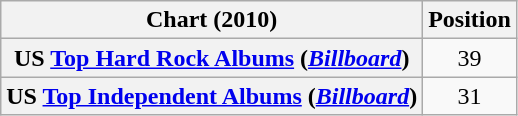<table class="wikitable plainrowheaders sortable" style="text-align:center;">
<tr>
<th>Chart (2010)</th>
<th>Position</th>
</tr>
<tr>
<th scope="row">US <a href='#'>Top Hard Rock Albums</a> (<em><a href='#'>Billboard</a></em>)</th>
<td>39</td>
</tr>
<tr>
<th scope="row">US <a href='#'>Top Independent Albums</a> (<em><a href='#'>Billboard</a></em>)</th>
<td>31</td>
</tr>
</table>
